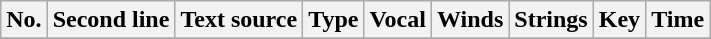<table class="wikitable plainrowheaders">
<tr>
<th scope="col">No.</th>
<th scope="col">Second line</th>
<th scope="col">Text source</th>
<th scope="col">Type</th>
<th scope="col">Vocal</th>
<th scope="col">Winds</th>
<th scope="col">Strings</th>
<th scope="col">Key</th>
<th scope="col">Time</th>
</tr>
<tr>
</tr>
</table>
